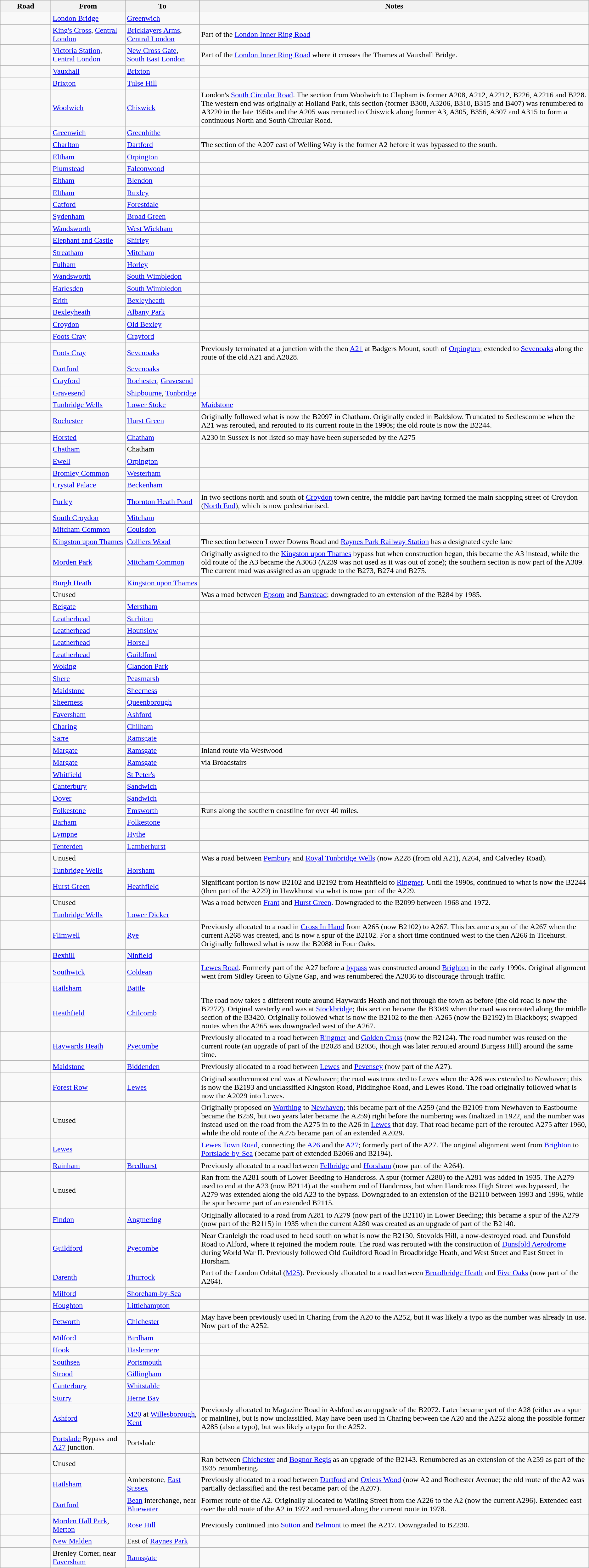<table class="wikitable">
<tr>
<th width=100px>Road</th>
<th width=150px>From</th>
<th width=150px>To</th>
<th>Notes</th>
</tr>
<tr>
<td></td>
<td><a href='#'>London Bridge</a></td>
<td><a href='#'>Greenwich</a></td>
<td></td>
</tr>
<tr>
<td></td>
<td><a href='#'>King's Cross</a>, <a href='#'>Central London</a></td>
<td><a href='#'>Bricklayers Arms</a>, <a href='#'>Central London</a></td>
<td>Part of the <a href='#'>London Inner Ring Road</a></td>
</tr>
<tr>
<td></td>
<td><a href='#'>Victoria Station</a>, <a href='#'>Central London</a></td>
<td><a href='#'>New Cross Gate</a>, <a href='#'>South East London</a></td>
<td>Part of the <a href='#'>London Inner Ring Road</a> where it crosses the Thames at Vauxhall Bridge.</td>
</tr>
<tr>
<td></td>
<td><a href='#'>Vauxhall</a></td>
<td><a href='#'>Brixton</a></td>
<td></td>
</tr>
<tr>
<td></td>
<td><a href='#'>Brixton</a></td>
<td><a href='#'>Tulse Hill</a></td>
<td></td>
</tr>
<tr>
<td></td>
<td><a href='#'>Woolwich</a></td>
<td><a href='#'>Chiswick</a></td>
<td>London's <a href='#'>South Circular Road</a>. The section from Woolwich to Clapham is former A208, A212, A2212, B226, A2216 and B228. The western end was originally at Holland Park, this section (former B308, A3206, B310, B315 and B407) was renumbered to A3220 in the late 1950s and the A205 was rerouted to Chiswick along former A3, A305, B356, A307 and A315 to form a continuous North and South Circular Road.</td>
</tr>
<tr>
<td></td>
<td><a href='#'>Greenwich</a></td>
<td><a href='#'>Greenhithe</a></td>
<td></td>
</tr>
<tr>
<td></td>
<td><a href='#'>Charlton</a></td>
<td><a href='#'>Dartford</a></td>
<td>The section of the A207 east of Welling Way is the former A2 before it was bypassed to the south.</td>
</tr>
<tr>
<td></td>
<td><a href='#'>Eltham</a></td>
<td><a href='#'>Orpington</a></td>
<td></td>
</tr>
<tr>
<td></td>
<td><a href='#'>Plumstead</a></td>
<td><a href='#'>Falconwood</a></td>
<td></td>
</tr>
<tr>
<td></td>
<td><a href='#'>Eltham</a></td>
<td><a href='#'>Blendon</a></td>
<td></td>
</tr>
<tr>
<td></td>
<td><a href='#'>Eltham</a></td>
<td><a href='#'>Ruxley</a></td>
<td></td>
</tr>
<tr>
<td></td>
<td><a href='#'>Catford</a></td>
<td><a href='#'>Forestdale</a></td>
<td></td>
</tr>
<tr>
<td></td>
<td><a href='#'>Sydenham</a></td>
<td><a href='#'>Broad Green</a></td>
<td></td>
</tr>
<tr>
<td></td>
<td><a href='#'>Wandsworth</a></td>
<td><a href='#'>West Wickham</a></td>
<td></td>
</tr>
<tr>
<td></td>
<td><a href='#'>Elephant and Castle</a></td>
<td><a href='#'>Shirley</a></td>
<td></td>
</tr>
<tr>
<td></td>
<td><a href='#'>Streatham</a></td>
<td><a href='#'>Mitcham</a></td>
<td></td>
</tr>
<tr>
<td></td>
<td><a href='#'>Fulham</a></td>
<td><a href='#'>Horley</a></td>
<td></td>
</tr>
<tr>
<td></td>
<td><a href='#'>Wandsworth</a></td>
<td><a href='#'>South Wimbledon</a></td>
<td></td>
</tr>
<tr>
<td></td>
<td><a href='#'>Harlesden</a></td>
<td><a href='#'>South Wimbledon</a></td>
<td></td>
</tr>
<tr>
<td></td>
<td><a href='#'>Erith</a></td>
<td><a href='#'>Bexleyheath</a></td>
<td></td>
</tr>
<tr>
<td></td>
<td><a href='#'>Bexleyheath</a></td>
<td><a href='#'>Albany Park</a></td>
<td></td>
</tr>
<tr>
<td></td>
<td><a href='#'>Croydon</a></td>
<td><a href='#'>Old Bexley</a></td>
<td></td>
</tr>
<tr>
<td></td>
<td><a href='#'>Foots Cray</a></td>
<td><a href='#'>Crayford</a></td>
<td></td>
</tr>
<tr>
<td></td>
<td><a href='#'>Foots Cray</a></td>
<td><a href='#'>Sevenoaks</a></td>
<td>Previously terminated at a junction with the then <a href='#'>A21</a> at Badgers Mount, south of <a href='#'>Orpington</a>; extended to <a href='#'>Sevenoaks</a> along the route of the old A21 and A2028.</td>
</tr>
<tr>
<td></td>
<td><a href='#'>Dartford</a></td>
<td><a href='#'>Sevenoaks</a></td>
<td></td>
</tr>
<tr>
<td></td>
<td><a href='#'>Crayford</a></td>
<td><a href='#'>Rochester</a>, <a href='#'>Gravesend</a></td>
<td></td>
</tr>
<tr>
<td></td>
<td><a href='#'>Gravesend</a></td>
<td><a href='#'>Shipbourne</a>, <a href='#'>Tonbridge</a></td>
<td></td>
</tr>
<tr>
<td></td>
<td><a href='#'>Tunbridge Wells</a></td>
<td><a href='#'>Lower Stoke</a></td>
<td><a href='#'>Maidstone</a></td>
</tr>
<tr>
<td></td>
<td><a href='#'>Rochester</a></td>
<td><a href='#'>Hurst Green</a></td>
<td>Originally followed what is now the B2097 in Chatham. Originally ended in Baldslow. Truncated to Sedlescombe when the A21 was rerouted, and rerouted to its current route in the 1990s; the old route is now the B2244.</td>
</tr>
<tr>
<td></td>
<td><a href='#'>Horsted</a></td>
<td><a href='#'>Chatham</a></td>
<td>A230 in Sussex is not listed so may have been superseded by the A275</td>
</tr>
<tr>
<td></td>
<td><a href='#'>Chatham</a></td>
<td>Chatham</td>
<td></td>
</tr>
<tr>
<td></td>
<td><a href='#'>Ewell</a></td>
<td><a href='#'>Orpington</a></td>
<td></td>
</tr>
<tr>
<td></td>
<td><a href='#'>Bromley Common</a></td>
<td><a href='#'>Westerham</a></td>
<td></td>
</tr>
<tr>
<td></td>
<td><a href='#'>Crystal Palace</a></td>
<td><a href='#'>Beckenham</a></td>
<td></td>
</tr>
<tr>
<td></td>
<td><a href='#'>Purley</a></td>
<td><a href='#'>Thornton Heath Pond</a></td>
<td>In two sections north and south of <a href='#'>Croydon</a> town centre, the middle part having formed the main shopping street of Croydon (<a href='#'>North End</a>), which is now pedestrianised.</td>
</tr>
<tr>
<td></td>
<td><a href='#'>South Croydon</a></td>
<td><a href='#'>Mitcham</a></td>
<td></td>
</tr>
<tr>
<td></td>
<td><a href='#'>Mitcham Common</a></td>
<td><a href='#'>Coulsdon</a></td>
<td></td>
</tr>
<tr>
<td></td>
<td><a href='#'>Kingston upon Thames</a></td>
<td><a href='#'>Colliers Wood</a></td>
<td>The section between Lower Downs Road and <a href='#'>Raynes Park Railway Station</a> has a designated cycle lane</td>
</tr>
<tr>
<td></td>
<td><a href='#'>Morden Park</a></td>
<td><a href='#'>Mitcham Common</a></td>
<td>Originally assigned to the <a href='#'>Kingston upon Thames</a> bypass but when construction began, this became the A3 instead, while the old route of the A3 became the A3063 (A239 was not used as it was out of zone); the southern section is now part of the A309. The current road was assigned as an upgrade to the B273, B274 and B275.</td>
</tr>
<tr>
<td></td>
<td><a href='#'>Burgh Heath</a></td>
<td><a href='#'>Kingston upon Thames</a></td>
<td></td>
</tr>
<tr>
<td></td>
<td>Unused</td>
<td></td>
<td>Was a road between <a href='#'>Epsom</a> and <a href='#'>Banstead</a>; downgraded to an extension of the B284 by 1985.</td>
</tr>
<tr>
<td></td>
<td><a href='#'>Reigate</a></td>
<td><a href='#'>Merstham</a></td>
<td></td>
</tr>
<tr>
<td></td>
<td><a href='#'>Leatherhead</a></td>
<td><a href='#'>Surbiton</a></td>
<td></td>
</tr>
<tr>
<td></td>
<td><a href='#'>Leatherhead</a></td>
<td><a href='#'>Hounslow</a></td>
<td></td>
</tr>
<tr>
<td></td>
<td><a href='#'>Leatherhead</a></td>
<td><a href='#'>Horsell</a></td>
<td></td>
</tr>
<tr>
<td></td>
<td><a href='#'>Leatherhead</a></td>
<td><a href='#'>Guildford</a></td>
<td></td>
</tr>
<tr>
<td></td>
<td><a href='#'>Woking</a></td>
<td><a href='#'>Clandon Park</a></td>
<td></td>
</tr>
<tr>
<td></td>
<td><a href='#'>Shere</a></td>
<td><a href='#'>Peasmarsh</a></td>
<td></td>
</tr>
<tr>
<td></td>
<td><a href='#'>Maidstone</a></td>
<td><a href='#'>Sheerness</a></td>
<td></td>
</tr>
<tr>
<td></td>
<td><a href='#'>Sheerness</a></td>
<td><a href='#'>Queenborough</a></td>
<td></td>
</tr>
<tr>
<td></td>
<td><a href='#'>Faversham</a></td>
<td><a href='#'>Ashford</a></td>
<td></td>
</tr>
<tr>
<td></td>
<td><a href='#'>Charing</a></td>
<td><a href='#'>Chilham</a></td>
<td></td>
</tr>
<tr>
<td></td>
<td><a href='#'>Sarre</a></td>
<td><a href='#'>Ramsgate</a></td>
<td></td>
</tr>
<tr>
<td></td>
<td><a href='#'>Margate</a></td>
<td><a href='#'>Ramsgate</a></td>
<td>Inland route via Westwood</td>
</tr>
<tr>
<td></td>
<td><a href='#'>Margate</a></td>
<td><a href='#'>Ramsgate</a></td>
<td>via Broadstairs</td>
</tr>
<tr>
<td></td>
<td><a href='#'>Whitfield</a></td>
<td><a href='#'>St Peter's</a></td>
<td></td>
</tr>
<tr>
<td></td>
<td><a href='#'>Canterbury</a></td>
<td><a href='#'>Sandwich</a></td>
<td></td>
</tr>
<tr>
<td></td>
<td><a href='#'>Dover</a></td>
<td><a href='#'>Sandwich</a></td>
<td></td>
</tr>
<tr>
<td></td>
<td><a href='#'>Folkestone</a></td>
<td><a href='#'>Emsworth</a></td>
<td>Runs along the southern coastline for over 40 miles.</td>
</tr>
<tr>
<td></td>
<td><a href='#'>Barham</a></td>
<td><a href='#'>Folkestone</a></td>
<td></td>
</tr>
<tr>
<td></td>
<td><a href='#'>Lympne</a></td>
<td><a href='#'>Hythe</a></td>
<td></td>
</tr>
<tr>
<td></td>
<td><a href='#'>Tenterden</a></td>
<td><a href='#'>Lamberhurst</a></td>
<td></td>
</tr>
<tr>
<td></td>
<td>Unused</td>
<td></td>
<td>Was a road between <a href='#'>Pembury</a> and <a href='#'>Royal Tunbridge Wells</a> (now A228 (from old A21), A264, and Calverley Road).</td>
</tr>
<tr>
<td></td>
<td><a href='#'>Tunbridge Wells</a></td>
<td><a href='#'>Horsham</a></td>
<td></td>
</tr>
<tr>
<td></td>
<td><a href='#'>Hurst Green</a></td>
<td><a href='#'>Heathfield</a></td>
<td>Significant portion is now B2102 and B2192 from Heathfield to <a href='#'>Ringmer</a>. Until the 1990s, continued to what is now the B2244 (then part of the A229) in Hawkhurst via what is now part of the A229.</td>
</tr>
<tr>
<td></td>
<td>Unused</td>
<td></td>
<td>Was a road between <a href='#'>Frant</a> and <a href='#'>Hurst Green</a>. Downgraded to the B2099 between 1968 and 1972.</td>
</tr>
<tr>
<td></td>
<td><a href='#'>Tunbridge Wells</a></td>
<td><a href='#'>Lower Dicker</a></td>
<td></td>
</tr>
<tr>
<td></td>
<td><a href='#'>Flimwell</a></td>
<td><a href='#'>Rye</a></td>
<td>Previously allocated to a road in <a href='#'>Cross In Hand</a> from A265 (now B2102) to A267. This became a spur of the A267 when the current A268 was created, and is now a spur of the B2102. For a short time continued west to the then A266 in Ticehurst. Originally followed what is now the B2088 in Four Oaks.</td>
</tr>
<tr>
<td></td>
<td><a href='#'>Bexhill</a></td>
<td><a href='#'>Ninfield</a></td>
<td></td>
</tr>
<tr>
<td></td>
<td><a href='#'>Southwick</a></td>
<td><a href='#'>Coldean</a></td>
<td><a href='#'>Lewes Road</a>. Formerly part of the A27 before a <a href='#'>bypass</a> was constructed around <a href='#'>Brighton</a> in the early 1990s. Original alignment went from Sidley Green to Glyne Gap, and was renumbered the A2036 to discourage through traffic.</td>
</tr>
<tr>
<td></td>
<td><a href='#'>Hailsham</a></td>
<td><a href='#'>Battle</a></td>
<td></td>
</tr>
<tr>
<td></td>
<td><a href='#'>Heathfield</a></td>
<td><a href='#'>Chilcomb</a></td>
<td>The road now takes a different route around Haywards Heath and not through the town as before (the old road is now the B2272). Original westerly end was at <a href='#'>Stockbridge</a>; this section became the B3049 when the road was rerouted along the middle section of the B3420. Originally followed what is now the B2102 to the then-A265 (now the B2192) in Blackboys; swapped routes when the A265 was downgraded west of the A267.</td>
</tr>
<tr>
<td></td>
<td><a href='#'>Haywards Heath</a></td>
<td><a href='#'>Pyecombe</a></td>
<td>Previously allocated to a road between <a href='#'>Ringmer</a> and <a href='#'>Golden Cross</a> (now the B2124). The road number was reused on the current route (an upgrade of part of the B2028 and B2036, though was later rerouted around Burgess Hill) around the same time.</td>
</tr>
<tr>
<td></td>
<td><a href='#'>Maidstone</a></td>
<td><a href='#'>Biddenden</a></td>
<td>Previously allocated to a road between <a href='#'>Lewes</a> and <a href='#'>Pevensey</a> (now part of the A27).</td>
</tr>
<tr>
<td></td>
<td><a href='#'>Forest Row</a></td>
<td><a href='#'>Lewes</a></td>
<td>Original southernmost end was at Newhaven; the road was truncated to Lewes when the A26 was extended to Newhaven; this is now the B2193 and unclassified Kingston Road, Piddinghoe Road, and Lewes Road. The road originally followed what is now the A2029 into Lewes.</td>
</tr>
<tr>
<td></td>
<td>Unused</td>
<td></td>
<td>Originally proposed on <a href='#'>Worthing</a> to <a href='#'>Newhaven</a>; this became part of the A259 (and the B2109 from Newhaven to Eastbourne became the B259, but two years later became the A259) right before the numbering was finalized in 1922, and the number was instead used on the road from the A275 in to the A26 in <a href='#'>Lewes</a> that day. That road became part of the rerouted A275 after 1960, while the old route of the A275 became part of an extended A2029.</td>
</tr>
<tr>
<td></td>
<td><a href='#'>Lewes</a></td>
<td></td>
<td><a href='#'>Lewes Town Road</a>, connecting the <a href='#'>A26</a> and the <a href='#'>A27</a>; formerly part of the A27. The original alignment went from <a href='#'>Brighton</a> to <a href='#'>Portslade-by-Sea</a> (became part of extended B2066 and B2194).</td>
</tr>
<tr>
<td></td>
<td><a href='#'>Rainham</a></td>
<td><a href='#'>Bredhurst</a></td>
<td>Previously allocated to a road between <a href='#'>Felbridge</a> and <a href='#'>Horsham</a> (now part of the A264).</td>
</tr>
<tr>
<td></td>
<td>Unused</td>
<td></td>
<td>Ran from the A281 south of Lower Beeding to Handcross. A spur (former A280) to the A281 was added in 1935. The A279 used to end at the A23 (now B2114) at the southern end of Handcross, but when Handcross High Street was bypassed, the A279 was extended along the old A23 to the bypass. Downgraded to an extension of the B2110 between 1993 and 1996, while the spur became part of an extended B2115.</td>
</tr>
<tr>
<td></td>
<td><a href='#'>Findon</a></td>
<td><a href='#'>Angmering</a></td>
<td>Originally allocated to a road from A281 to A279 (now part of the B2110) in Lower Beeding; this became a spur of the A279 (now part of the B2115) in 1935 when the current A280 was created as an upgrade of part of the B2140.</td>
</tr>
<tr>
<td></td>
<td><a href='#'>Guildford</a></td>
<td><a href='#'>Pyecombe</a></td>
<td>Near Cranleigh the road used to head south on what is now the B2130, Stovolds Hill, a now-destroyed road, and Dunsfold Road to Alford, where it rejoined the modern route. The road was rerouted with the construction of <a href='#'>Dunsfold Aerodrome</a> during World War II. Previously followed Old Guildford Road in Broadbridge Heath, and West Street and East Street in Horsham.</td>
</tr>
<tr>
<td></td>
<td><a href='#'>Darenth</a></td>
<td><a href='#'>Thurrock</a></td>
<td>Part of the London Orbital (<a href='#'>M25</a>). Previously allocated to a road between <a href='#'>Broadbridge Heath</a> and <a href='#'>Five Oaks</a> (now part of the A264).</td>
</tr>
<tr>
<td></td>
<td><a href='#'>Milford</a></td>
<td><a href='#'>Shoreham-by-Sea</a></td>
<td></td>
</tr>
<tr>
<td></td>
<td><a href='#'>Houghton</a></td>
<td><a href='#'>Littlehampton</a></td>
<td></td>
</tr>
<tr>
<td></td>
<td><a href='#'>Petworth</a></td>
<td><a href='#'>Chichester</a></td>
<td>May have been previously used in Charing from the A20 to the A252, but it was likely a typo as the number was already in use. Now part of the A252.</td>
</tr>
<tr>
<td></td>
<td><a href='#'>Milford</a></td>
<td><a href='#'>Birdham</a></td>
<td></td>
</tr>
<tr>
<td></td>
<td><a href='#'>Hook</a></td>
<td><a href='#'>Haslemere</a></td>
<td></td>
</tr>
<tr>
<td></td>
<td><a href='#'>Southsea</a></td>
<td><a href='#'>Portsmouth</a></td>
<td></td>
</tr>
<tr>
<td></td>
<td><a href='#'>Strood</a></td>
<td><a href='#'>Gillingham</a></td>
<td></td>
</tr>
<tr>
<td></td>
<td><a href='#'>Canterbury</a></td>
<td><a href='#'>Whitstable</a></td>
<td></td>
</tr>
<tr>
<td></td>
<td><a href='#'>Sturry</a></td>
<td><a href='#'>Herne Bay</a></td>
<td></td>
</tr>
<tr>
<td></td>
<td><a href='#'>Ashford</a></td>
<td><a href='#'>M20</a> at <a href='#'>Willesborough</a>, <a href='#'>Kent</a></td>
<td>Previously allocated to Magazine Road in Ashford as an upgrade of the B2072. Later became part of the A28 (either as a spur or mainline), but is now unclassified. May have been used in Charing between the A20 and the A252 along the possible former A285 (also a typo), but was likely a typo for the A252.</td>
</tr>
<tr>
<td></td>
<td><a href='#'>Portslade</a> Bypass and <a href='#'>A27</a> junction.</td>
<td>Portslade</td>
<td></td>
</tr>
<tr>
<td></td>
<td>Unused</td>
<td></td>
<td>Ran between <a href='#'>Chichester</a> and <a href='#'>Bognor Regis</a> as an upgrade of the B2143. Renumbered as an extension of the A259 as part of the 1935 renumbering.</td>
</tr>
<tr>
<td></td>
<td><a href='#'>Hailsham</a></td>
<td>Amberstone, <a href='#'>East Sussex</a></td>
<td>Previously allocated to a road between <a href='#'>Dartford</a> and <a href='#'>Oxleas Wood</a> (now A2 and Rochester Avenue; the old route of the A2 was partially declassified and the rest became part of the A207).</td>
</tr>
<tr>
<td></td>
<td><a href='#'>Dartford</a></td>
<td><a href='#'>Bean</a> interchange, near <a href='#'>Bluewater</a></td>
<td>Former route of the A2. Originally allocated to Watling Street from the A226 to the A2 (now the current A296). Extended east over the old route of the A2 in 1972 and rerouted along the current route in 1978.</td>
</tr>
<tr>
<td></td>
<td><a href='#'>Morden Hall Park</a>, <a href='#'>Merton</a></td>
<td><a href='#'>Rose Hill</a></td>
<td>Previously continued into <a href='#'>Sutton</a> and <a href='#'>Belmont</a> to meet the A217. Downgraded to B2230.</td>
</tr>
<tr>
<td></td>
<td><a href='#'>New Malden</a></td>
<td>East of <a href='#'>Raynes Park</a></td>
<td></td>
</tr>
<tr>
<td></td>
<td>Brenley Corner, near <a href='#'>Faversham</a></td>
<td><a href='#'>Ramsgate</a></td>
<td></td>
</tr>
</table>
